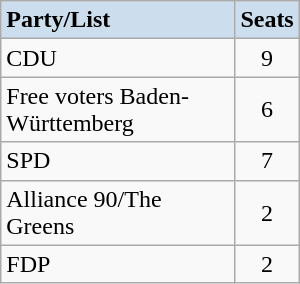<table class=wikitable width=200 style= text-align:center>
<tr bgcolor=#CCDDEE>
<td align=left><strong>Party/List</strong></td>
<td><strong>Seats</strong></td>
</tr>
<tr>
<td align=left>CDU</td>
<td>9</td>
</tr>
<tr>
<td align=left>Free voters Baden-Württemberg</td>
<td>6</td>
</tr>
<tr>
<td align=left>SPD</td>
<td>7</td>
</tr>
<tr>
<td align=left>Alliance 90/The Greens</td>
<td>2</td>
</tr>
<tr>
<td align=left>FDP</td>
<td>2</td>
</tr>
</table>
